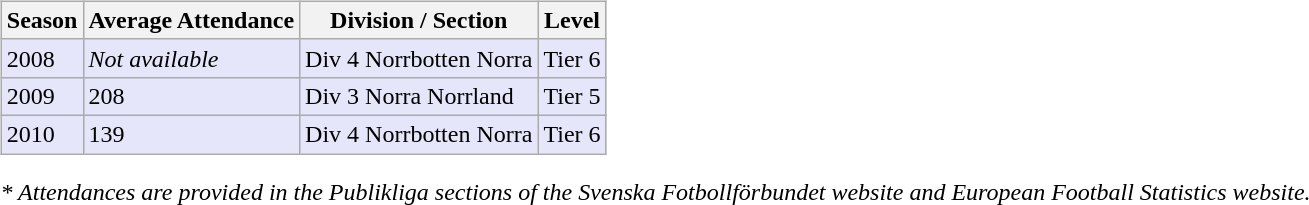<table>
<tr>
<td valign="top" width=0%><br><table class="wikitable">
<tr style="background:#f0f6fa;">
<th><strong>Season</strong></th>
<th><strong>Average Attendance</strong></th>
<th><strong>Division / Section</strong></th>
<th><strong>Level</strong></th>
</tr>
<tr>
<td style="background:#E6E6FA;">2008</td>
<td style="background:#E6E6FA;"><em>Not available</em></td>
<td style="background:#E6E6FA;">Div 4 Norrbotten Norra</td>
<td style="background:#E6E6FA;">Tier 6</td>
</tr>
<tr>
<td style="background:#E6E6FA;">2009</td>
<td style="background:#E6E6FA;">208</td>
<td style="background:#E6E6FA;">Div 3 Norra Norrland</td>
<td style="background:#E6E6FA;">Tier 5</td>
</tr>
<tr>
<td style="background:#E6E6FA;">2010</td>
<td style="background:#E6E6FA;">139</td>
<td style="background:#E6E6FA;">Div 4 Norrbotten Norra</td>
<td style="background:#E6E6FA;">Tier 6</td>
</tr>
</table>
<em>* Attendances are provided in the Publikliga sections of the Svenska Fotbollförbundet website and European Football Statistics website.</em>
</td>
</tr>
</table>
